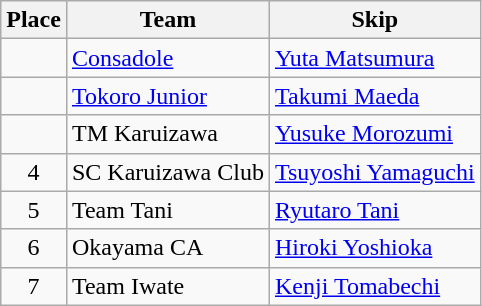<table class="wikitable">
<tr>
<th>Place</th>
<th>Team</th>
<th>Skip</th>
</tr>
<tr>
<td align=center></td>
<td> <a href='#'>Consadole</a></td>
<td><a href='#'>Yuta Matsumura</a></td>
</tr>
<tr>
<td align=center></td>
<td> <a href='#'>Tokoro Junior</a></td>
<td><a href='#'>Takumi Maeda</a></td>
</tr>
<tr>
<td align=center></td>
<td> TM Karuizawa</td>
<td><a href='#'>Yusuke Morozumi</a></td>
</tr>
<tr>
<td align=center>4</td>
<td> SC Karuizawa Club</td>
<td><a href='#'>Tsuyoshi Yamaguchi</a></td>
</tr>
<tr>
<td align=center>5</td>
<td> Team Tani</td>
<td><a href='#'>Ryutaro Tani</a></td>
</tr>
<tr>
<td align=center>6</td>
<td> Okayama CA</td>
<td><a href='#'>Hiroki Yoshioka</a></td>
</tr>
<tr>
<td align=center>7</td>
<td> Team Iwate</td>
<td><a href='#'>Kenji Tomabechi</a></td>
</tr>
</table>
